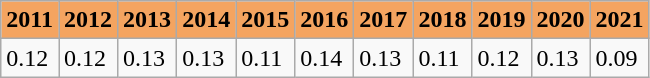<table class="wikitable" border="1">
<tr align="center" style="background:#f4a460;">
<td><strong>2011</strong></td>
<td><strong>2012</strong></td>
<td><strong>2013</strong></td>
<td><strong>2014</strong></td>
<td><strong>2015</strong></td>
<td><strong>2016</strong></td>
<td><strong>2017</strong></td>
<td><strong>2018</strong></td>
<td><strong>2019</strong></td>
<td><strong>2020</strong></td>
<td><strong>2021</strong></td>
</tr>
<tr>
<td>0.12</td>
<td>0.12</td>
<td>0.13</td>
<td>0.13</td>
<td>0.11</td>
<td>0.14</td>
<td>0.13</td>
<td>0.11</td>
<td>0.12</td>
<td>0.13</td>
<td>0.09</td>
</tr>
</table>
